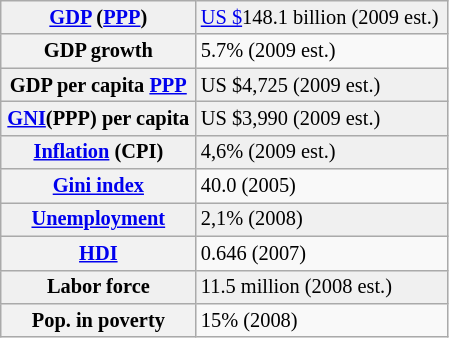<table style="width: 22em; font-size: 85%; text-align: left;" class="wikitable floatright">
<tr>
<th style="background:#f0f0f0;" align="left" valign="top"><a href='#'>GDP</a> (<a href='#'>PPP</a>)</th>
<td style="background:#f0f0f0;" valign="top"><a href='#'>US $</a>148.1 billion (2009 est.)</td>
</tr>
<tr>
<th align="left" valign="top">GDP growth</th>
<td valign="top">5.7% (2009 est.)</td>
</tr>
<tr>
<th style="background:#f0f0f0;" align="left" valign="top">GDP per capita <a href='#'>PPP</a></th>
<td style="background:#f0f0f0;" valign="top">US $4,725 (2009 est.)</td>
</tr>
<tr>
<th style="background:#f0f0f0;" align="left" valign="top"><a href='#'>GNI</a>(PPP) per capita</th>
<td style="background:#f0f0f0;" valign="top">US $3,990 (2009 est.)</td>
</tr>
<tr>
<th style="background:#f0f0f0;" align="left" valign="top"><a href='#'>Inflation</a> (CPI)</th>
<td style="background:#f0f0f0;" valign="top">4,6% (2009 est.)</td>
</tr>
<tr>
<th align="left" valign="top"><a href='#'>Gini index</a></th>
<td valign="top">40.0 (2005)</td>
</tr>
<tr>
<th style="background:#f0f0f0;" align="left" valign="top"><a href='#'>Unemployment</a></th>
<td style="background:#f0f0f0;" valign="top">2,1% (2008)</td>
</tr>
<tr>
<th align="left" valign="top"><a href='#'>HDI</a></th>
<td valign="top"> 0.646 (2007)</td>
</tr>
<tr>
<th style="background:#f0f0f0;" align="left" valign="top">Labor force</th>
<td style="background:#f0f0f0;" valign="top">11.5  million (2008 est.)</td>
</tr>
<tr>
<th align="left" valign="top">Pop. in poverty</th>
<td valign="top">15% (2008)</td>
</tr>
</table>
